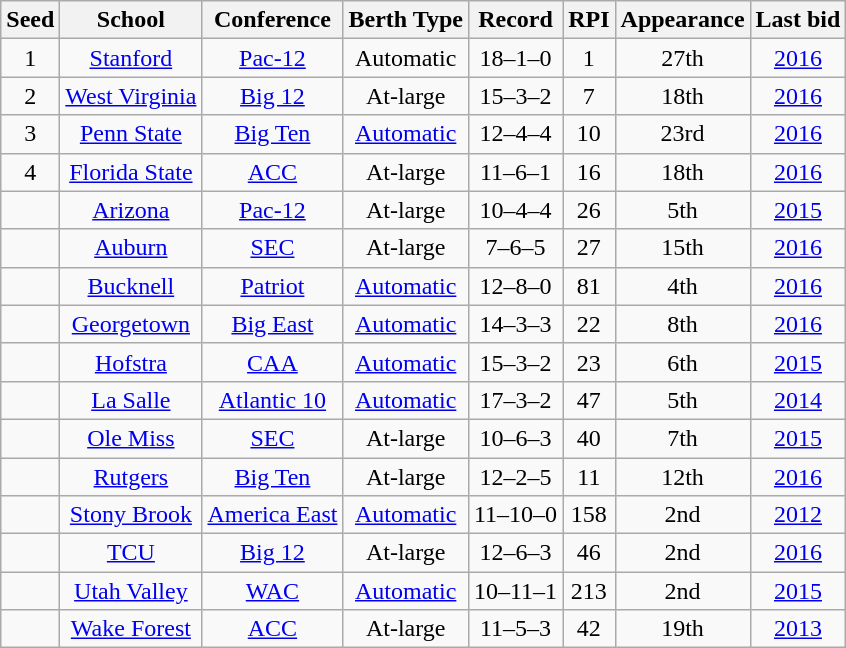<table class="wikitable sortable plainrowheaders" style="text-align:center;">
<tr>
<th scope=col data-sort-type="number">Seed</th>
<th scope=col>School</th>
<th scope=col>Conference</th>
<th scope=col>Berth Type</th>
<th scope=col data-sort-type="number">Record</th>
<th scope=col data-sort-type="number">RPI</th>
<th scope=col data-sort-type="number">Appearance</th>
<th scope=col data-sort-type="number">Last bid</th>
</tr>
<tr>
<td data-sort-value=4>1</td>
<td><a href='#'>Stanford</a></td>
<td><a href='#'>Pac-12</a></td>
<td>Automatic</td>
<td data-sort-value=>18–1–0</td>
<td>1</td>
<td>27th</td>
<td><a href='#'>2016</a></td>
</tr>
<tr>
<td data-sort-value=3>2</td>
<td><a href='#'>West Virginia</a></td>
<td><a href='#'>Big 12</a></td>
<td>At-large</td>
<td data-sort-value=>15–3–2</td>
<td>7</td>
<td>18th</td>
<td><a href='#'>2016</a></td>
</tr>
<tr>
<td data-sort-value=2>3</td>
<td><a href='#'>Penn State</a></td>
<td><a href='#'>Big Ten</a></td>
<td><a href='#'>Automatic</a></td>
<td data-sort-value=>12–4–4</td>
<td>10</td>
<td>23rd</td>
<td><a href='#'>2016</a></td>
</tr>
<tr>
<td data-sort-value=1>4</td>
<td><a href='#'>Florida State</a></td>
<td><a href='#'>ACC</a></td>
<td>At-large</td>
<td data-sort-value=>11–6–1</td>
<td>16</td>
<td>18th</td>
<td><a href='#'>2016</a></td>
</tr>
<tr>
<td data-sort-value=0> </td>
<td><a href='#'>Arizona</a></td>
<td><a href='#'>Pac-12</a></td>
<td>At-large</td>
<td data-sort-value=>10–4–4</td>
<td>26</td>
<td>5th</td>
<td><a href='#'>2015</a></td>
</tr>
<tr>
<td data-sort-value=0> </td>
<td><a href='#'>Auburn</a></td>
<td><a href='#'>SEC</a></td>
<td>At-large</td>
<td data-sort-value=>7–6–5</td>
<td>27</td>
<td>15th</td>
<td><a href='#'>2016</a></td>
</tr>
<tr>
<td data-sort-value=0> </td>
<td><a href='#'>Bucknell</a></td>
<td><a href='#'>Patriot</a></td>
<td><a href='#'>Automatic</a></td>
<td data-sort-value=>12–8–0</td>
<td>81</td>
<td>4th</td>
<td><a href='#'>2016</a></td>
</tr>
<tr>
<td data-sort-value=0> </td>
<td><a href='#'>Georgetown</a></td>
<td><a href='#'>Big East</a></td>
<td><a href='#'>Automatic</a></td>
<td data-sort-value=>14–3–3</td>
<td>22</td>
<td>8th</td>
<td><a href='#'>2016</a></td>
</tr>
<tr>
<td data-sort-value=0> </td>
<td><a href='#'>Hofstra</a></td>
<td><a href='#'>CAA</a></td>
<td><a href='#'>Automatic</a></td>
<td data-sort-value=>15–3–2</td>
<td>23</td>
<td>6th</td>
<td><a href='#'>2015</a></td>
</tr>
<tr>
<td data-sort-value=0> </td>
<td><a href='#'>La Salle</a></td>
<td><a href='#'>Atlantic 10</a></td>
<td><a href='#'>Automatic</a></td>
<td data-sort-value=>17–3–2</td>
<td>47</td>
<td>5th</td>
<td><a href='#'>2014</a></td>
</tr>
<tr>
<td data-sort-value=0> </td>
<td><a href='#'>Ole Miss</a></td>
<td><a href='#'>SEC</a></td>
<td>At-large</td>
<td data-sort-value=>10–6–3</td>
<td>40</td>
<td>7th</td>
<td><a href='#'>2015</a></td>
</tr>
<tr>
<td data-sort-value=0> </td>
<td><a href='#'>Rutgers</a></td>
<td><a href='#'>Big Ten</a></td>
<td>At-large</td>
<td data-sort-value=>12–2–5</td>
<td>11</td>
<td>12th</td>
<td><a href='#'>2016</a></td>
</tr>
<tr>
<td data-sort-value=0> </td>
<td><a href='#'>Stony Brook</a></td>
<td><a href='#'>America East</a></td>
<td><a href='#'>Automatic</a></td>
<td data-sort-value=>11–10–0</td>
<td>158</td>
<td>2nd</td>
<td><a href='#'>2012</a></td>
</tr>
<tr>
<td data-sort-value=0> </td>
<td><a href='#'>TCU</a></td>
<td><a href='#'>Big 12</a></td>
<td>At-large</td>
<td data-sort-value=>12–6–3</td>
<td>46</td>
<td>2nd</td>
<td><a href='#'>2016</a></td>
</tr>
<tr>
<td data-sort-value=0> </td>
<td><a href='#'>Utah Valley</a></td>
<td><a href='#'>WAC</a></td>
<td><a href='#'>Automatic</a></td>
<td data-sort-value=>10–11–1</td>
<td>213</td>
<td>2nd</td>
<td><a href='#'>2015</a></td>
</tr>
<tr>
<td data-sort-value=0> </td>
<td><a href='#'>Wake Forest</a></td>
<td><a href='#'>ACC</a></td>
<td>At-large</td>
<td data-sort-value=>11–5–3</td>
<td>42</td>
<td>19th</td>
<td><a href='#'>2013</a></td>
</tr>
</table>
